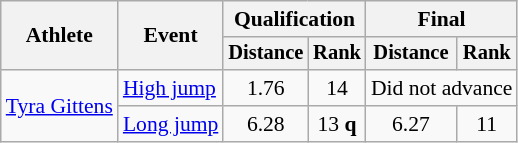<table class="wikitable" style="font-size:90%; text-align:center">
<tr>
<th rowspan=2>Athlete</th>
<th rowspan=2>Event</th>
<th colspan=2>Qualification</th>
<th colspan=2>Final</th>
</tr>
<tr style="font-size:95%">
<th>Distance</th>
<th>Rank</th>
<th>Distance</th>
<th>Rank</th>
</tr>
<tr>
<td align=left rowspan=2><a href='#'>Tyra Gittens</a></td>
<td align=left rowspan=1><a href='#'>High jump</a></td>
<td>1.76</td>
<td>14</td>
<td colspan="2">Did not advance</td>
</tr>
<tr>
<td align=left rowspan=1><a href='#'>Long jump</a></td>
<td>6.28</td>
<td>13 <strong>q</strong></td>
<td>6.27</td>
<td>11</td>
</tr>
</table>
